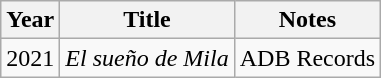<table class="wikitable">
<tr>
<th>Year</th>
<th>Title</th>
<th>Notes</th>
</tr>
<tr>
<td>2021</td>
<td><em>El sueño de Mila</em></td>
<td>ADB Records</td>
</tr>
</table>
